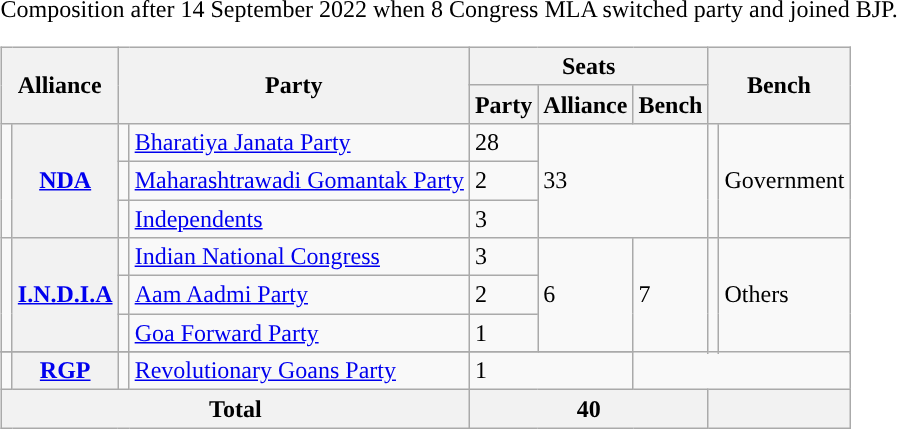<table>
<tr>
<td><br></td>
</tr>
<tr>
<td><br>
Composition after 14 September 2022 when 8 Congress MLA switched party and joined BJP.<table class="wikitable">
<tr>
<th colspan="2" rowspan="2">Alliance</th>
<th colspan="2" rowspan="2">Party</th>
<th colspan="3">Seats</th>
<th colspan="2" rowspan="2">Bench</th>
</tr>
<tr>
<th>Party</th>
<th>Alliance</th>
<th>Bench</th>
</tr>
<tr>
<td rowspan="3"></td>
<th rowspan="3"><a href='#'>NDA</a></th>
<td></td>
<td><a href='#'>Bharatiya Janata Party</a></td>
<td>28</td>
<td colspan="2" rowspan="3">33</td>
<td rowspan="3"></td>
<td rowspan="3">Government</td>
</tr>
<tr>
<td></td>
<td><a href='#'>Maharashtrawadi Gomantak Party</a></td>
<td colspan="1">2</td>
</tr>
<tr>
<td></td>
<td><a href='#'>Independents</a></td>
<td colspan="1">3</td>
</tr>
<tr>
<td rowspan="3"></td>
<th rowspan="3"><a href='#'>I.N.D.I.A</a></th>
<td></td>
<td><a href='#'>Indian National Congress</a></td>
<td>3</td>
<td rowspan="3">6</td>
<td rowspan="4">7</td>
<td rowspan="4"></td>
<td rowspan="4">Others</td>
</tr>
<tr>
<td></td>
<td><a href='#'>Aam Aadmi Party</a></td>
<td>2</td>
</tr>
<tr>
<td></td>
<td><a href='#'>Goa Forward Party</a></td>
<td>1</td>
</tr>
<tr>
</tr>
<tr>
<td style="background:"></td>
<th><a href='#'>RGP</a></th>
<td style="background:"></td>
<td><a href='#'>Revolutionary Goans Party</a></td>
<td colspan="2">1</td>
</tr>
<tr>
<th colspan="4">Total</th>
<th colspan="3">40</th>
<th colspan="2"></th>
</tr>
</table>
</td>
</tr>
</table>
